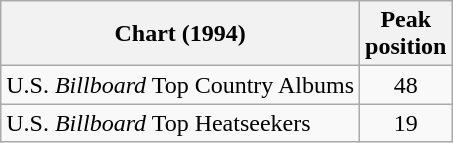<table class="wikitable">
<tr>
<th>Chart (1994)</th>
<th>Peak<br>position</th>
</tr>
<tr>
<td>U.S. <em>Billboard</em> Top Country Albums</td>
<td align="center">48</td>
</tr>
<tr>
<td>U.S. <em>Billboard</em> Top Heatseekers</td>
<td align="center">19</td>
</tr>
</table>
